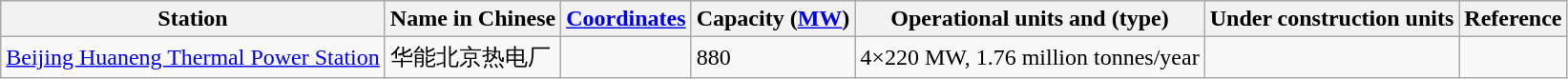<table class="wikitable sortable">
<tr>
<th>Station</th>
<th>Name in Chinese</th>
<th><a href='#'>Coordinates</a></th>
<th>Capacity (<a href='#'>MW</a>)</th>
<th>Operational units and (type)</th>
<th>Under construction units</th>
<th>Reference</th>
</tr>
<tr>
<td><a href='#'>Beijing Huaneng Thermal Power Station</a></td>
<td>华能北京热电厂</td>
<td></td>
<td>880</td>
<td>4×220 MW, 1.76 million tonnes/year</td>
<td></td>
<td></td>
</tr>
</table>
